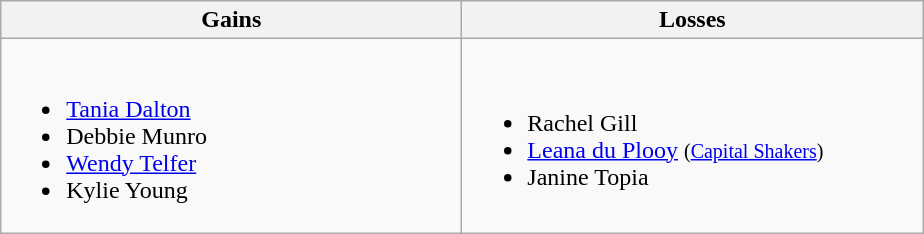<table class=wikitable>
<tr>
<th width=300> Gains</th>
<th width=300> Losses</th>
</tr>
<tr>
<td><br><ul><li><a href='#'>Tania Dalton</a></li><li>Debbie Munro</li><li><a href='#'>Wendy Telfer</a></li><li>Kylie Young</li></ul></td>
<td><br><ul><li>Rachel Gill</li><li><a href='#'>Leana du Plooy</a> <small>(<a href='#'>Capital Shakers</a>)</small></li><li>Janine Topia</li></ul></td>
</tr>
</table>
